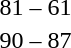<table style="text-align:center">
<tr>
<th width=200></th>
<th width=100></th>
<th width=200></th>
<th></th>
</tr>
<tr>
<td align=right><strong></strong></td>
<td>81 – 61</td>
<td align=left></td>
</tr>
<tr>
<td align=right><strong></strong></td>
<td>90 – 87</td>
<td align=left></td>
</tr>
</table>
